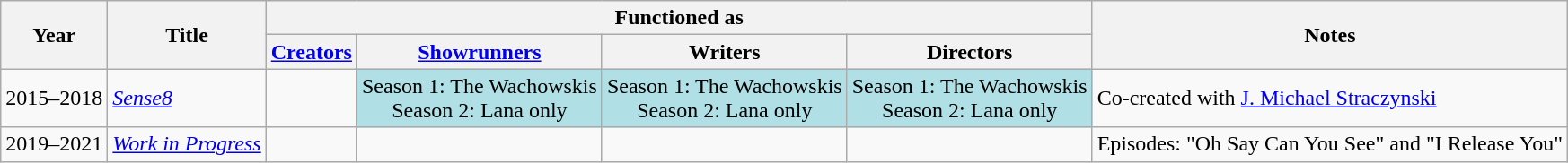<table class="wikitable">
<tr>
<th rowspan="2">Year</th>
<th rowspan="2">Title</th>
<th colspan="4">Functioned as</th>
<th Rowspan="2">Notes</th>
</tr>
<tr>
<th><a href='#'>Creators</a></th>
<th><a href='#'>Showrunners</a></th>
<th>Writers</th>
<th>Directors</th>
</tr>
<tr>
<td>2015–2018</td>
<td><em><a href='#'>Sense8</a></em></td>
<td></td>
<td style="background: PowderBlue; text-align: center">Season 1: The Wachowskis<br>Season 2: Lana only</td>
<td style="background: PowderBlue; text-align: center">Season 1: The Wachowskis<br>Season 2: Lana only</td>
<td style="background: PowderBlue; text-align: center">Season 1: The Wachowskis<br>Season 2: Lana only</td>
<td>Co-created with <a href='#'>J. Michael Straczynski</a></td>
</tr>
<tr>
<td>2019–2021</td>
<td><em><a href='#'>Work in Progress</a></em></td>
<td></td>
<td></td>
<td></td>
<td></td>
<td>Episodes: "Oh Say Can You See" and "I Release You"</td>
</tr>
</table>
